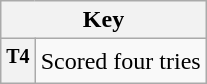<table class="wikitable plainrowheaders">
<tr>
<th colspan="2" scope="col">Key</th>
</tr>
<tr>
<th align="left" scope="row"><sup>T4</sup></th>
<td align="left">Scored four tries</td>
</tr>
</table>
